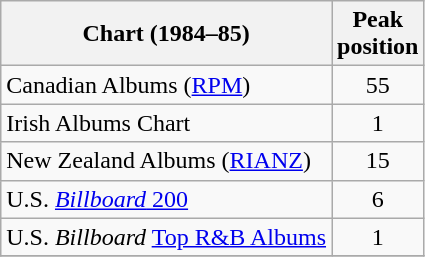<table class="wikitable sortable">
<tr>
<th>Chart (1984–85)</th>
<th>Peak<br>position</th>
</tr>
<tr>
<td>Canadian Albums (<a href='#'>RPM</a>)</td>
<td align="center">55</td>
</tr>
<tr>
<td>Irish Albums Chart</td>
<td align="center">1</td>
</tr>
<tr>
<td>New Zealand Albums (<a href='#'>RIANZ</a>)</td>
<td align="center">15</td>
</tr>
<tr>
<td>U.S. <a href='#'><em>Billboard</em> 200</a></td>
<td align="center">6</td>
</tr>
<tr>
<td>U.S. <em>Billboard</em> <a href='#'>Top R&B Albums</a></td>
<td align="center">1</td>
</tr>
<tr>
</tr>
</table>
